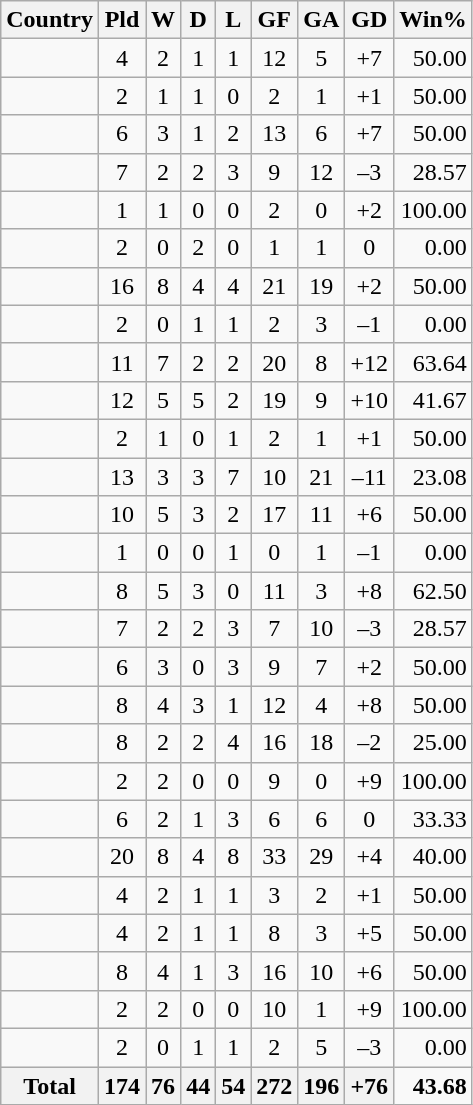<table class="wikitable sortable plainrowheaders" style="text-align:center">
<tr>
<th scope="col">Country</th>
<th scope="col">Pld</th>
<th scope="col">W</th>
<th scope="col">D</th>
<th scope="col">L</th>
<th scope="col">GF</th>
<th scope="col">GA</th>
<th scope="col">GD</th>
<th scope="col">Win%</th>
</tr>
<tr>
<td align="left"></td>
<td>4</td>
<td>2</td>
<td>1</td>
<td>1</td>
<td>12</td>
<td>5</td>
<td>+7</td>
<td align="right">50.00</td>
</tr>
<tr>
<td align="left"></td>
<td>2</td>
<td>1</td>
<td>1</td>
<td>0</td>
<td>2</td>
<td>1</td>
<td>+1</td>
<td align="right">50.00</td>
</tr>
<tr>
<td align="left"></td>
<td>6</td>
<td>3</td>
<td>1</td>
<td>2</td>
<td>13</td>
<td>6</td>
<td>+7</td>
<td align="right">50.00</td>
</tr>
<tr>
<td align="left"> </td>
<td>7</td>
<td>2</td>
<td>2</td>
<td>3</td>
<td>9</td>
<td>12</td>
<td>–3</td>
<td align="right">28.57</td>
</tr>
<tr>
<td align="left"></td>
<td>1</td>
<td>1</td>
<td>0</td>
<td>0</td>
<td>2</td>
<td>0</td>
<td>+2</td>
<td align="right">100.00</td>
</tr>
<tr>
<td align="left"></td>
<td>2</td>
<td>0</td>
<td>2</td>
<td>0</td>
<td>1</td>
<td>1</td>
<td>0</td>
<td align="right">0.00</td>
</tr>
<tr>
<td align="left"></td>
<td>16</td>
<td>8</td>
<td>4</td>
<td>4</td>
<td>21</td>
<td>19</td>
<td>+2</td>
<td align="right">50.00</td>
</tr>
<tr>
<td align="left"></td>
<td>2</td>
<td>0</td>
<td>1</td>
<td>1</td>
<td>2</td>
<td>3</td>
<td>–1</td>
<td align="right">0.00</td>
</tr>
<tr>
<td align="left"></td>
<td>11</td>
<td>7</td>
<td>2</td>
<td>2</td>
<td>20</td>
<td>8</td>
<td>+12</td>
<td align="right">63.64</td>
</tr>
<tr>
<td align="left"> </td>
<td>12</td>
<td>5</td>
<td>5</td>
<td>2</td>
<td>19</td>
<td>9</td>
<td>+10</td>
<td align="right">41.67</td>
</tr>
<tr>
<td align="left"></td>
<td>2</td>
<td>1</td>
<td>0</td>
<td>1</td>
<td>2</td>
<td>1</td>
<td>+1</td>
<td align="right">50.00</td>
</tr>
<tr>
<td align="left"></td>
<td>13</td>
<td>3</td>
<td>3</td>
<td>7</td>
<td>10</td>
<td>21</td>
<td>–11</td>
<td align="right">23.08</td>
</tr>
<tr>
<td align="left"></td>
<td>10</td>
<td>5</td>
<td>3</td>
<td>2</td>
<td>17</td>
<td>11</td>
<td>+6</td>
<td align="right">50.00</td>
</tr>
<tr>
<td align="left"></td>
<td>1</td>
<td>0</td>
<td>0</td>
<td>1</td>
<td>0</td>
<td>1</td>
<td>–1</td>
<td align="right">0.00</td>
</tr>
<tr>
<td align="left"></td>
<td>8</td>
<td>5</td>
<td>3</td>
<td>0</td>
<td>11</td>
<td>3</td>
<td>+8</td>
<td align="right">62.50</td>
</tr>
<tr>
<td align="left"></td>
<td>7</td>
<td>2</td>
<td>2</td>
<td>3</td>
<td>7</td>
<td>10</td>
<td>–3</td>
<td align="right">28.57</td>
</tr>
<tr>
<td align="left"> </td>
<td>6</td>
<td>3</td>
<td>0</td>
<td>3</td>
<td>9</td>
<td>7</td>
<td>+2</td>
<td align="right">50.00</td>
</tr>
<tr>
<td align="left"> </td>
<td>8</td>
<td>4</td>
<td>3</td>
<td>1</td>
<td>12</td>
<td>4</td>
<td>+8</td>
<td align="right">50.00</td>
</tr>
<tr>
<td align="left"></td>
<td>8</td>
<td>2</td>
<td>2</td>
<td>4</td>
<td>16</td>
<td>18</td>
<td>–2</td>
<td align="right">25.00</td>
</tr>
<tr>
<td align="left"></td>
<td>2</td>
<td>2</td>
<td>0</td>
<td>0</td>
<td>9</td>
<td>0</td>
<td>+9</td>
<td align="right">100.00</td>
</tr>
<tr>
<td align="left"></td>
<td>6</td>
<td>2</td>
<td>1</td>
<td>3</td>
<td>6</td>
<td>6</td>
<td>0</td>
<td align="right">33.33</td>
</tr>
<tr>
<td align="left"></td>
<td>20</td>
<td>8</td>
<td>4</td>
<td>8</td>
<td>33</td>
<td>29</td>
<td>+4</td>
<td align="right">40.00</td>
</tr>
<tr>
<td align="left"></td>
<td>4</td>
<td>2</td>
<td>1</td>
<td>1</td>
<td>3</td>
<td>2</td>
<td>+1</td>
<td align="right">50.00</td>
</tr>
<tr>
<td align="left"></td>
<td>4</td>
<td>2</td>
<td>1</td>
<td>1</td>
<td>8</td>
<td>3</td>
<td>+5</td>
<td align="right">50.00</td>
</tr>
<tr>
<td align="left"></td>
<td>8</td>
<td>4</td>
<td>1</td>
<td>3</td>
<td>16</td>
<td>10</td>
<td>+6</td>
<td align="right">50.00</td>
</tr>
<tr>
<td align="left"></td>
<td>2</td>
<td>2</td>
<td>0</td>
<td>0</td>
<td>10</td>
<td>1</td>
<td>+9</td>
<td align="right">100.00</td>
</tr>
<tr>
<td align="left"></td>
<td>2</td>
<td>0</td>
<td>1</td>
<td>1</td>
<td>2</td>
<td>5</td>
<td>–3</td>
<td align="right">0.00</td>
</tr>
<tr>
<th>Total</th>
<th>174</th>
<th>76</th>
<th>44</th>
<th>54</th>
<th>272</th>
<th>196</th>
<th>+76</th>
<td align="right"><strong>43.68</strong></td>
</tr>
</table>
